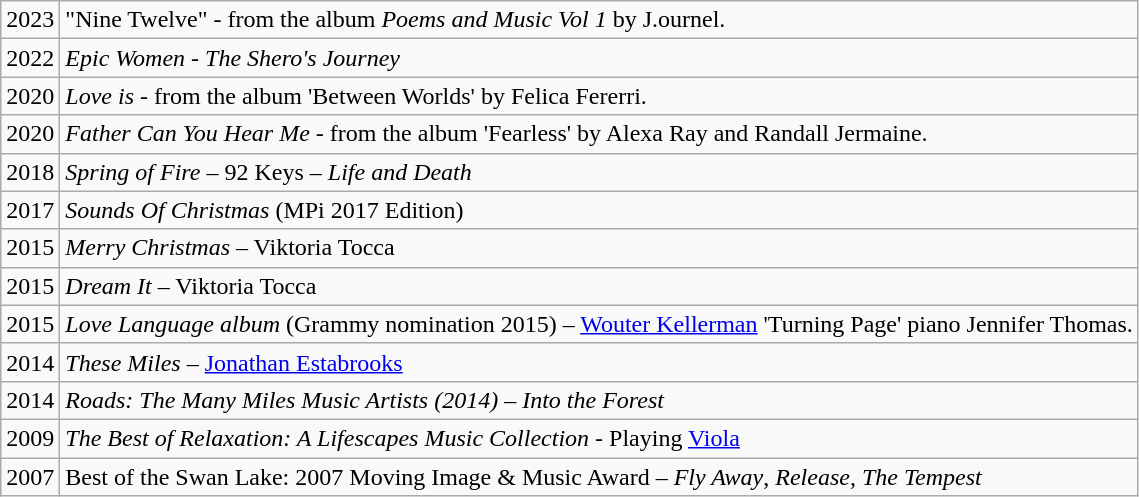<table class="wikitable">
<tr>
<td>2023</td>
<td>"Nine Twelve" - from the album <em>Poems and Music Vol 1</em> by J.ournel.</td>
</tr>
<tr>
<td>2022</td>
<td><em>Epic Women - The Shero's Journey</em> </td>
</tr>
<tr>
<td>2020</td>
<td><em>Love is</em> - from the album 'Between Worlds' by Felica Fererri.</td>
</tr>
<tr>
<td>2020</td>
<td><em>Father Can You Hear Me</em> - from the album 'Fearless' by Alexa Ray and Randall Jermaine.</td>
</tr>
<tr>
<td>2018</td>
<td><em>Spring of Fire</em> – 92 Keys – <em>Life and Death</em></td>
</tr>
<tr>
<td>2017</td>
<td><em>Sounds Of Christmas</em> (MPi 2017 Edition)</td>
</tr>
<tr>
<td>2015</td>
<td><em>Merry Christmas</em> – Viktoria Tocca</td>
</tr>
<tr>
<td>2015</td>
<td><em>Dream It</em> – Viktoria Tocca</td>
</tr>
<tr>
<td>2015</td>
<td><em>Love Language album</em>  (Grammy nomination 2015) – <a href='#'>Wouter Kellerman</a> 'Turning Page' piano Jennifer Thomas.</td>
</tr>
<tr>
<td>2014</td>
<td><em>These Miles</em> – <a href='#'>Jonathan Estabrooks</a></td>
</tr>
<tr>
<td>2014</td>
<td><em>Roads: The Many Miles Music Artists (2014)</em> – <em>Into the Forest</em></td>
</tr>
<tr>
<td>2009</td>
<td><em>The Best of Relaxation: A Lifescapes Music Collection</em> - Playing <a href='#'>Viola</a></td>
</tr>
<tr>
<td>2007</td>
<td>Best of the Swan Lake: 2007 Moving Image & Music Award – <em>Fly Away</em>, <em>Release</em>, <em>The Tempest</em></td>
</tr>
</table>
